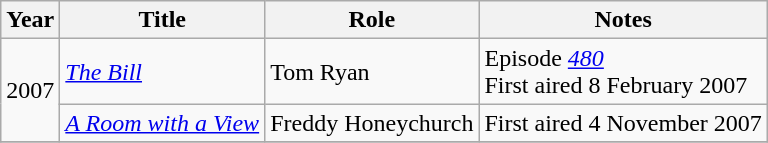<table class="wikitable">
<tr>
<th>Year</th>
<th>Title</th>
<th>Role</th>
<th>Notes</th>
</tr>
<tr>
<td rowspan="2">2007</td>
<td><em><a href='#'>The Bill</a></em></td>
<td>Tom Ryan</td>
<td>Episode <em><a href='#'>480</a></em><br>First aired 8 February 2007</td>
</tr>
<tr>
<td><em><a href='#'>A Room with a View</a></em></td>
<td>Freddy Honeychurch</td>
<td>First aired 4 November 2007</td>
</tr>
<tr>
</tr>
</table>
